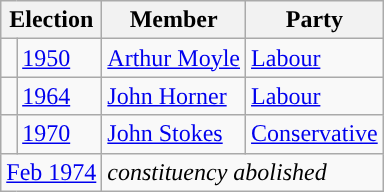<table class="wikitable">
<tr>
<th colspan="2">Election</th>
<th>Member</th>
<th>Party</th>
</tr>
<tr>
<td style="color:inherit;background-color: "></td>
<td><a href='#'>1950</a></td>
<td><a href='#'>Arthur Moyle</a></td>
<td><a href='#'>Labour</a></td>
</tr>
<tr>
<td style="color:inherit;background-color: "></td>
<td><a href='#'>1964</a></td>
<td><a href='#'>John Horner</a></td>
<td><a href='#'>Labour</a></td>
</tr>
<tr>
<td style="color:inherit;background-color: "></td>
<td><a href='#'>1970</a></td>
<td><a href='#'>John Stokes</a></td>
<td><a href='#'>Conservative</a></td>
</tr>
<tr>
<td colspan="2" align="center"><a href='#'>Feb 1974</a></td>
<td colspan="2"><em>constituency abolished</em></td>
</tr>
</table>
